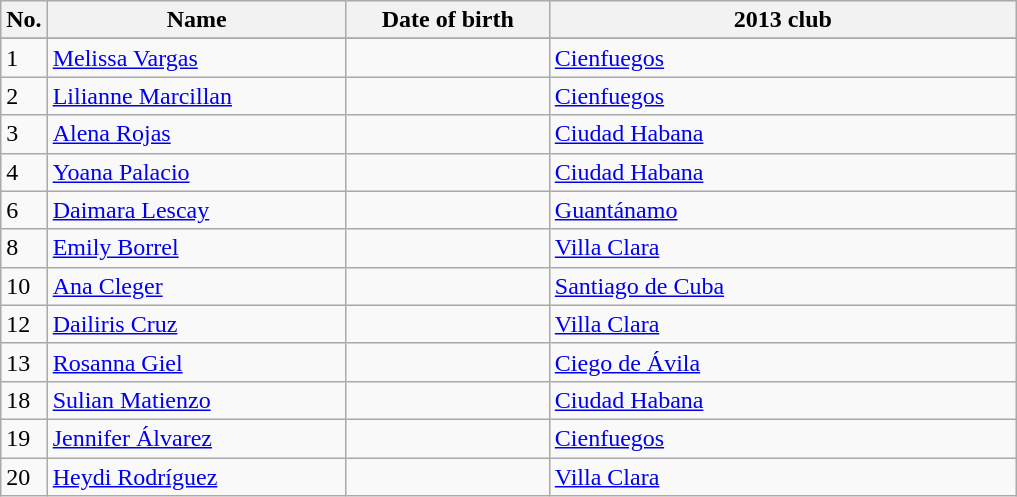<table class=wikitable sortable style=font-size:100%; text-align:center;>
<tr>
<th>No.</th>
<th style=width:12em>Name</th>
<th style=width:8em>Date of birth</th>
<th style=width:19em>2013 club</th>
</tr>
<tr>
</tr>
<tr ||>
</tr>
<tr>
<td>1</td>
<td><a href='#'>Melissa Vargas</a></td>
<td></td>
<td> <a href='#'>Cienfuegos</a></td>
</tr>
<tr>
<td>2</td>
<td><a href='#'>Lilianne Marcillan</a></td>
<td></td>
<td> <a href='#'>Cienfuegos</a></td>
</tr>
<tr>
<td>3</td>
<td><a href='#'>Alena Rojas</a></td>
<td></td>
<td> <a href='#'>Ciudad Habana</a></td>
</tr>
<tr>
<td>4</td>
<td><a href='#'>Yoana Palacio</a></td>
<td></td>
<td> <a href='#'>Ciudad Habana</a></td>
</tr>
<tr>
<td>6</td>
<td><a href='#'>Daimara Lescay</a></td>
<td></td>
<td> <a href='#'>Guantánamo</a></td>
</tr>
<tr>
<td>8</td>
<td><a href='#'>Emily Borrel</a></td>
<td></td>
<td> <a href='#'>Villa Clara</a></td>
</tr>
<tr>
<td>10</td>
<td><a href='#'>Ana Cleger </a></td>
<td></td>
<td> <a href='#'>Santiago de Cuba</a></td>
</tr>
<tr>
<td>12</td>
<td><a href='#'>Dailiris Cruz</a></td>
<td></td>
<td> <a href='#'>Villa Clara</a></td>
</tr>
<tr>
<td>13</td>
<td><a href='#'>Rosanna Giel</a></td>
<td></td>
<td> <a href='#'>Ciego de Ávila</a></td>
</tr>
<tr>
<td>18</td>
<td><a href='#'>Sulian Matienzo</a></td>
<td></td>
<td> <a href='#'>Ciudad Habana</a></td>
</tr>
<tr>
<td>19</td>
<td><a href='#'>Jennifer Álvarez</a></td>
<td></td>
<td> <a href='#'>Cienfuegos</a></td>
</tr>
<tr>
<td>20</td>
<td><a href='#'>Heydi Rodríguez</a></td>
<td></td>
<td> <a href='#'>Villa Clara</a></td>
</tr>
</table>
